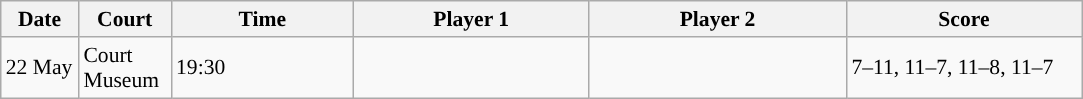<table class="sortable wikitable" style="font-size:90%">
<tr>
<th width="45" class="unsortable">Date</th>
<th width="55">Court</th>
<th width="115">Time</th>
<th width="150">Player 1</th>
<th width="165">Player 2</th>
<th width="150" class="unsortable">Score</th>
</tr>
<tr>
<td>22 May</td>
<td>Court Museum</td>
<td>19:30</td>
<td><strong></strong></td>
<td></td>
<td>7–11, 11–7, 11–8, 11–7</td>
</tr>
</table>
